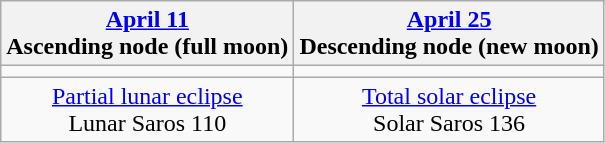<table class="wikitable">
<tr>
<th><a href='#'>April 11</a><br>Ascending node (full moon)<br></th>
<th><a href='#'>April 25</a><br>Descending node (new moon)<br></th>
</tr>
<tr>
<td></td>
<td></td>
</tr>
<tr align=center>
<td><a href='#'>Partial lunar eclipse</a><br>Lunar Saros 110</td>
<td><a href='#'>Total solar eclipse</a><br>Solar Saros 136</td>
</tr>
</table>
